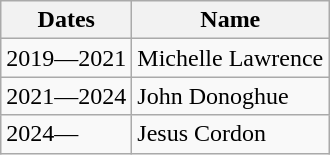<table class="wikitable">
<tr>
<th>Dates</th>
<th>Name</th>
</tr>
<tr>
<td>2019—2021</td>
<td> Michelle Lawrence</td>
</tr>
<tr>
<td>2021—2024</td>
<td> John Donoghue</td>
</tr>
<tr>
<td>2024—</td>
<td> Jesus Cordon</td>
</tr>
</table>
